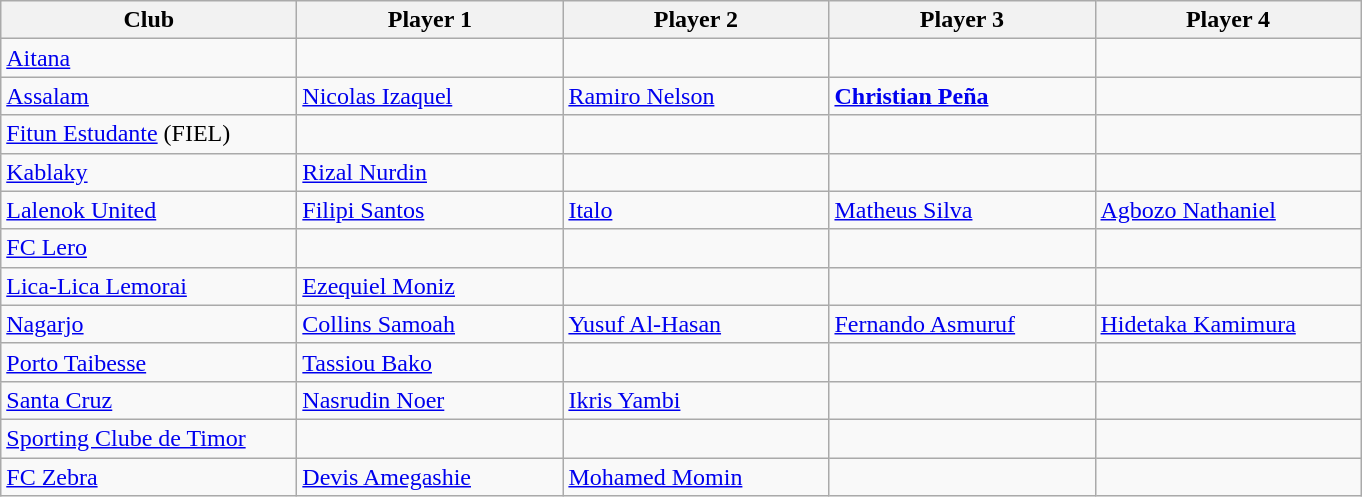<table class="sortable wikitable">
<tr>
<th style="width:190px;">Club</th>
<th style="width:170px;">Player 1</th>
<th style="width:170px;">Player 2</th>
<th style="width:170px;">Player 3</th>
<th style="width:170px;">Player 4</th>
</tr>
<tr>
<td><a href='#'>Aitana</a></td>
<td></td>
<td></td>
<td></td>
<td></td>
</tr>
<tr>
<td><a href='#'>Assalam</a></td>
<td> <a href='#'>Nicolas Izaquel</a></td>
<td> <a href='#'>Ramiro Nelson</a></td>
<td> <strong><a href='#'>Christian Peña</a></strong></td>
<td></td>
</tr>
<tr>
<td><a href='#'>Fitun Estudante</a> (FIEL)</td>
<td></td>
<td></td>
<td></td>
<td></td>
</tr>
<tr>
<td><a href='#'>Kablaky</a></td>
<td> <a href='#'>Rizal Nurdin</a></td>
<td></td>
<td></td>
<td></td>
</tr>
<tr>
<td><a href='#'>Lalenok United</a></td>
<td> <a href='#'>Filipi Santos</a></td>
<td> <a href='#'>Italo</a></td>
<td> <a href='#'>Matheus Silva</a></td>
<td> <a href='#'>Agbozo Nathaniel</a></td>
</tr>
<tr>
<td><a href='#'>FC Lero</a></td>
<td></td>
<td></td>
<td></td>
<td></td>
</tr>
<tr>
<td><a href='#'>Lica-Lica Lemorai</a></td>
<td> <a href='#'>Ezequiel Moniz</a></td>
<td></td>
<td></td>
<td></td>
</tr>
<tr>
<td><a href='#'>Nagarjo</a></td>
<td> <a href='#'>Collins Samoah</a></td>
<td> <a href='#'>Yusuf Al-Hasan</a></td>
<td> <a href='#'>Fernando Asmuruf</a></td>
<td> <a href='#'>Hidetaka Kamimura</a></td>
</tr>
<tr>
<td><a href='#'>Porto Taibesse</a></td>
<td> <a href='#'>Tassiou Bako</a></td>
<td></td>
<td></td>
<td></td>
</tr>
<tr>
<td><a href='#'>Santa Cruz</a></td>
<td> <a href='#'>Nasrudin Noer</a></td>
<td> <a href='#'>Ikris Yambi</a></td>
<td></td>
<td></td>
</tr>
<tr>
<td><a href='#'>Sporting Clube de Timor</a></td>
<td></td>
<td></td>
<td></td>
<td></td>
</tr>
<tr>
<td><a href='#'>FC Zebra</a></td>
<td> <a href='#'>Devis Amegashie</a></td>
<td> <a href='#'>Mohamed Momin</a></td>
<td></td>
<td></td>
</tr>
</table>
